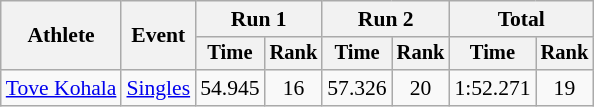<table class="wikitable" style="font-size:90%">
<tr>
<th rowspan="2">Athlete</th>
<th rowspan="2">Event</th>
<th colspan="2">Run 1</th>
<th colspan="2">Run 2</th>
<th colspan="2">Total</th>
</tr>
<tr style="font-size:95%">
<th>Time</th>
<th>Rank</th>
<th>Time</th>
<th>Rank</th>
<th>Time</th>
<th>Rank</th>
</tr>
<tr align=center>
<td align=left><a href='#'>Tove Kohala</a></td>
<td align=left><a href='#'>Singles</a></td>
<td>54.945</td>
<td>16</td>
<td>57.326</td>
<td>20</td>
<td>1:52.271</td>
<td>19</td>
</tr>
</table>
